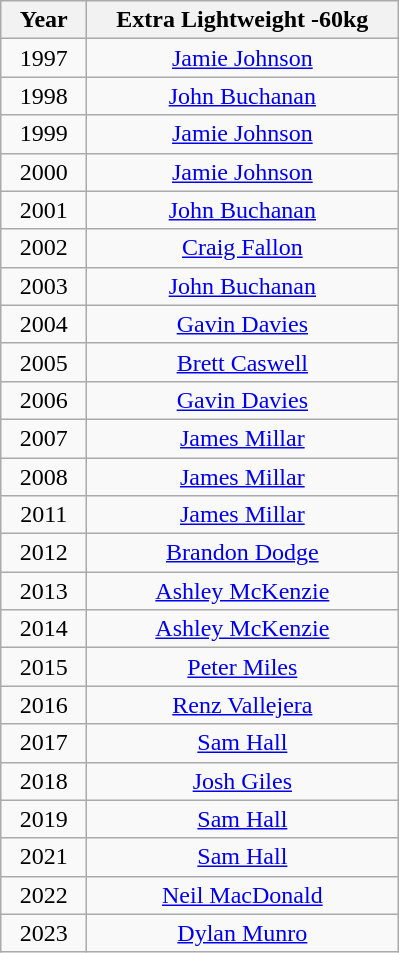<table class="wikitable" style="text-align:center">
<tr>
<th width=50>Year</th>
<th width=200>Extra Lightweight -60kg</th>
</tr>
<tr>
<td>1997</td>
<td><a href='#'>Jamie Johnson</a></td>
</tr>
<tr>
<td>1998</td>
<td><a href='#'>John Buchanan</a></td>
</tr>
<tr>
<td>1999</td>
<td><a href='#'>Jamie Johnson</a></td>
</tr>
<tr>
<td>2000</td>
<td><a href='#'>Jamie Johnson</a></td>
</tr>
<tr>
<td>2001</td>
<td><a href='#'>John Buchanan</a></td>
</tr>
<tr>
<td>2002</td>
<td><a href='#'>Craig Fallon</a></td>
</tr>
<tr>
<td>2003</td>
<td><a href='#'>John Buchanan</a></td>
</tr>
<tr>
<td>2004</td>
<td><a href='#'>Gavin Davies</a></td>
</tr>
<tr>
<td>2005</td>
<td><a href='#'>Brett Caswell</a></td>
</tr>
<tr>
<td>2006</td>
<td><a href='#'>Gavin Davies</a></td>
</tr>
<tr>
<td>2007</td>
<td><a href='#'>James Millar</a></td>
</tr>
<tr>
<td>2008</td>
<td><a href='#'>James Millar</a></td>
</tr>
<tr>
<td>2011</td>
<td><a href='#'>James Millar</a></td>
</tr>
<tr>
<td>2012</td>
<td><a href='#'>Brandon Dodge</a></td>
</tr>
<tr>
<td>2013</td>
<td><a href='#'>Ashley McKenzie</a></td>
</tr>
<tr>
<td>2014</td>
<td><a href='#'>Ashley McKenzie</a></td>
</tr>
<tr>
<td>2015</td>
<td><a href='#'>Peter Miles</a></td>
</tr>
<tr>
<td>2016</td>
<td><a href='#'>Renz Vallejera</a></td>
</tr>
<tr>
<td>2017</td>
<td><a href='#'>Sam Hall</a></td>
</tr>
<tr>
<td>2018</td>
<td><a href='#'>Josh Giles</a></td>
</tr>
<tr>
<td>2019</td>
<td><a href='#'>Sam Hall</a></td>
</tr>
<tr>
<td>2021</td>
<td><a href='#'>Sam Hall</a></td>
</tr>
<tr>
<td>2022</td>
<td><a href='#'>Neil MacDonald</a></td>
</tr>
<tr>
<td>2023</td>
<td><a href='#'>Dylan Munro</a></td>
</tr>
</table>
